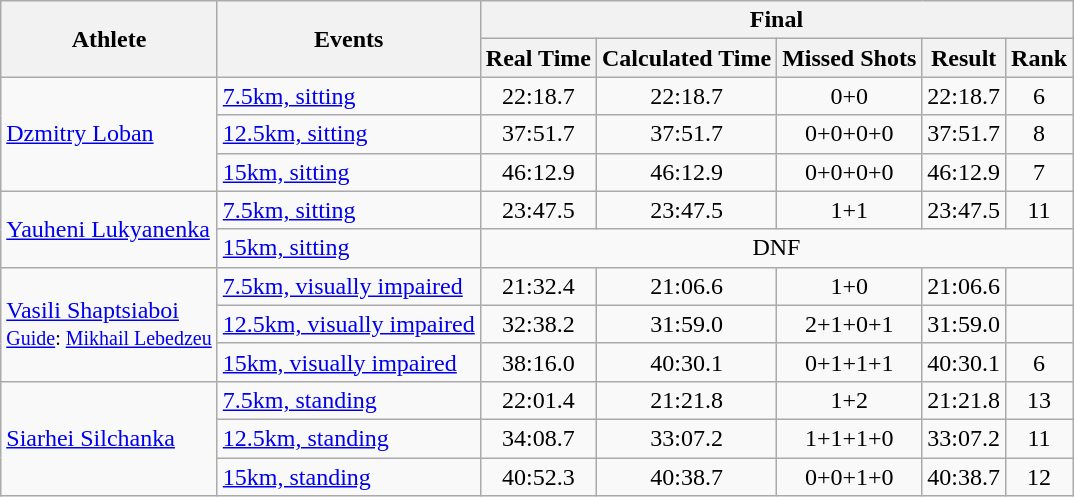<table class="wikitable" style="font-size:100%">
<tr>
<th rowspan="2">Athlete</th>
<th rowspan="2">Events</th>
<th colspan="5">Final</th>
</tr>
<tr>
<th>Real Time</th>
<th>Calculated Time</th>
<th>Missed Shots</th>
<th>Result</th>
<th>Rank</th>
</tr>
<tr>
<td rowspan=3><a href='#'>Dzmitry Loban</a></td>
<td><a href='#'>7.5km, sitting</a></td>
<td align="center">22:18.7</td>
<td align="center">22:18.7</td>
<td align="center">0+0</td>
<td align="center">22:18.7</td>
<td align="center">6</td>
</tr>
<tr>
<td><a href='#'>12.5km, sitting</a></td>
<td align="center">37:51.7</td>
<td align="center">37:51.7</td>
<td align="center">0+0+0+0</td>
<td align="center">37:51.7</td>
<td align="center">8</td>
</tr>
<tr>
<td><a href='#'>15km, sitting</a></td>
<td align="center">46:12.9</td>
<td align="center">46:12.9</td>
<td align="center">0+0+0+0</td>
<td align="center">46:12.9</td>
<td align="center">7</td>
</tr>
<tr>
<td rowspan=2><a href='#'>Yauheni Lukyanenka</a></td>
<td><a href='#'>7.5km, sitting</a></td>
<td align="center">23:47.5</td>
<td align="center">23:47.5</td>
<td align="center">1+1</td>
<td align="center">23:47.5</td>
<td align="center">11</td>
</tr>
<tr>
<td><a href='#'>15km, sitting</a></td>
<td align="center" colspan=5>DNF</td>
</tr>
<tr>
<td rowspan=3><a href='#'>Vasili Shaptsiaboi</a><br><small><a href='#'>Guide</a>: <a href='#'>Mikhail Lebedzeu</a></small></td>
<td><a href='#'>7.5km, visually impaired</a></td>
<td align="center">21:32.4</td>
<td align="center">21:06.6</td>
<td align="center">1+0</td>
<td align="center">21:06.6</td>
<td align="center"></td>
</tr>
<tr>
<td><a href='#'>12.5km, visually impaired</a></td>
<td align="center">32:38.2</td>
<td align="center">31:59.0</td>
<td align="center">2+1+0+1</td>
<td align="center">31:59.0</td>
<td align="center"></td>
</tr>
<tr>
<td><a href='#'>15km, visually impaired</a></td>
<td align="center">38:16.0</td>
<td align="center">40:30.1</td>
<td align="center">0+1+1+1</td>
<td align="center">40:30.1</td>
<td align="center">6</td>
</tr>
<tr>
<td rowspan=3><a href='#'>Siarhei Silchanka</a></td>
<td><a href='#'>7.5km, standing</a></td>
<td align="center">22:01.4</td>
<td align="center">21:21.8</td>
<td align="center">1+2</td>
<td align="center">21:21.8</td>
<td align="center">13</td>
</tr>
<tr>
<td><a href='#'>12.5km, standing</a></td>
<td align="center">34:08.7</td>
<td align="center">33:07.2</td>
<td align="center">1+1+1+0</td>
<td align="center">33:07.2</td>
<td align="center">11</td>
</tr>
<tr>
<td><a href='#'>15km, standing</a></td>
<td align="center">40:52.3</td>
<td align="center">40:38.7</td>
<td align="center">0+0+1+0</td>
<td align="center">40:38.7</td>
<td align="center">12</td>
</tr>
</table>
